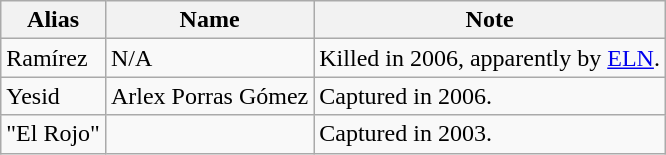<table class="wikitable">
<tr>
<th>Alias</th>
<th>Name</th>
<th>Note</th>
</tr>
<tr>
<td>Ramírez</td>
<td>N/A</td>
<td>Killed in 2006, apparently by <a href='#'>ELN</a>.</td>
</tr>
<tr>
<td>Yesid</td>
<td>Arlex Porras Gómez</td>
<td>Captured in 2006.</td>
</tr>
<tr>
<td>"El Rojo"</td>
<td></td>
<td>Captured in 2003.</td>
</tr>
</table>
